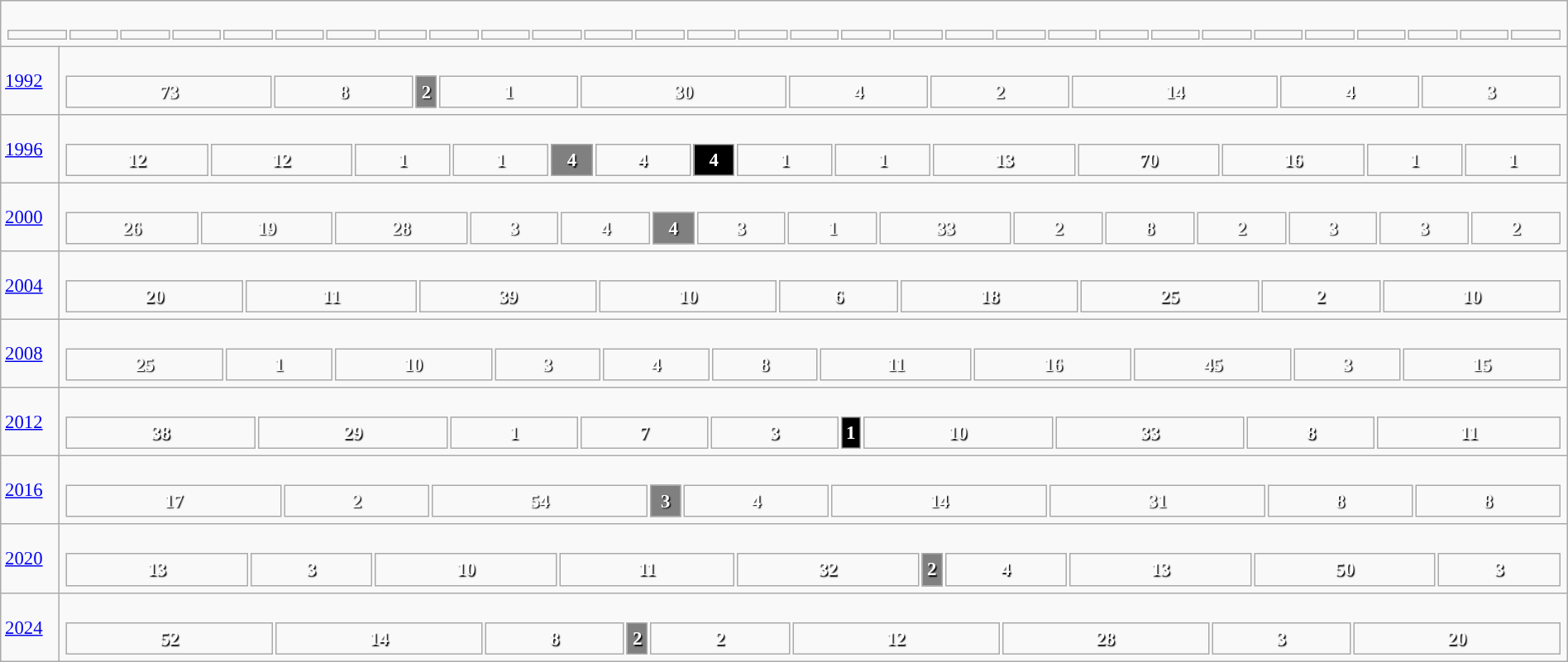<table class="wikitable" width="100%" style="border:solid #000000 1px;font-size:95%;">
<tr>
<td colspan="2"><br><table width="100%" style="font-size:90%;">
<tr>
<td width="40"></td>
<td></td>
<td></td>
<td></td>
<td></td>
<td></td>
<td></td>
<td></td>
<td></td>
<td></td>
<td></td>
<td></td>
<td></td>
<td></td>
<td></td>
<td></td>
<td></td>
<td></td>
<td></td>
<td></td>
<td></td>
<td></td>
<td></td>
<td></td>
<td></td>
<td></td>
<td></td>
<td></td>
<td></td>
<td></td>
</tr>
</table>
</td>
</tr>
<tr>
<td width="40"><a href='#'>1992</a></td>
<td><br><table style="width:100%; text-align:center; font-weight:bold; color:white; text-shadow: 1px 1px 1px #000000;">
<tr>
<td style="background-color: ">73</td>
<td style="background-color: ">8</td>
<td style="background-color: #808080;                                                                width:  1.42%">2</td>
<td style="background-color: ">1</td>
<td style="background-color: ">30</td>
<td style="background-color: ">4</td>
<td style="background-color: ">2</td>
<td style="background-color: ">14</td>
<td style="background-color: ">4</td>
<td style="background-color: ">3</td>
</tr>
</table>
</td>
</tr>
<tr>
<td><a href='#'>1996</a></td>
<td><br><table style="width:100%; text-align:center; font-weight:bold; color:white; text-shadow: 1px 1px 1px #000000;">
<tr>
<td style="background-color: ">12</td>
<td style="background-color: ">12</td>
<td style="background-color: ">1</td>
<td style="background-color: ">1</td>
<td style="background-color: #808080;                                                                width:  2.84%">4</td>
<td style="background-color: ">4</td>
<td style="background-color: #000000;                                                                width:  2.84%">4</td>
<td style="background-color: ">1</td>
<td style="background-color: ">1</td>
<td style="background-color: ">13</td>
<td style="background-color: ">70</td>
<td style="background-color: ">16</td>
<td style="background-color: ">1</td>
<td style="background-color: ">1</td>
</tr>
</table>
</td>
</tr>
<tr>
<td><a href='#'>2000</a></td>
<td><br><table style="width:100%; text-align:center; font-weight:bold; color:white; text-shadow: 1px 1px 1px #000000;">
<tr>
<td style="background-color: ">26</td>
<td style="background-color: ">19</td>
<td style="background-color: ">28</td>
<td style="background-color: ">3</td>
<td style="background-color: ">4</td>
<td style="background-color: #808080;                                                                width:  2.84%">4</td>
<td style="background-color: ">3</td>
<td style="background-color: ">1</td>
<td style="background-color: ">33</td>
<td style="background-color: ">2</td>
<td style="background-color: ">8</td>
<td style="background-color: ">2</td>
<td style="background-color: ">3</td>
<td style="background-color: ">3</td>
<td style="background-color: ">2</td>
</tr>
</table>
</td>
</tr>
<tr>
<td><a href='#'>2004</a></td>
<td><br><table style="width:100%; text-align:center; font-weight:bold; color:white; text-shadow: 1px 1px 1px #000000;">
<tr>
<td style="background-color: ">20</td>
<td style="background-color: ">11</td>
<td style="background-color: ">39</td>
<td style="background-color: ">10</td>
<td style="background-color: ">6</td>
<td style="background-color: ">18</td>
<td style="background-color: ">25</td>
<td style="background-color: ">2</td>
<td style="background-color: ">10</td>
</tr>
</table>
</td>
</tr>
<tr>
<td><a href='#'>2008</a></td>
<td><br><table style="width:100%; text-align:center; font-weight:bold; color:white; text-shadow: 1px 1px 1px #000000;">
<tr>
<td style="background-color: ">25</td>
<td style="background-color: ">1</td>
<td style="background-color: ">10</td>
<td style="background-color: ">3</td>
<td style="background-color: ">4</td>
<td style="background-color: ">8</td>
<td style="background-color: ">11</td>
<td style="background-color: ">16</td>
<td style="background-color: ">45</td>
<td style="background-color: ">3</td>
<td style="background-color: ">15</td>
</tr>
</table>
</td>
</tr>
<tr>
<td><a href='#'>2012</a></td>
<td><br><table style="width:100%; text-align:center; font-weight:bold; color:white; text-shadow: 1px 1px 1px #000000;">
<tr>
<td style="background-color: ">38</td>
<td style="background-color: ">29</td>
<td style="background-color: ">1</td>
<td style="background-color: ">7</td>
<td style="background-color: ">3</td>
<td style="background-color: #000000;                                                                width:  0.71%">1</td>
<td style="background-color: ">10</td>
<td style="background-color: ">33</td>
<td style="background-color: ">8</td>
<td style="background-color: ">11</td>
</tr>
</table>
</td>
</tr>
<tr>
<td><a href='#'>2016</a></td>
<td><br><table style="width:100%; text-align:center; font-weight:bold; color:white; text-shadow: 1px 1px 1px #000000;">
<tr>
<td style="background-color: ">17</td>
<td style="background-color: ">2</td>
<td style="background-color: ">54</td>
<td style="background-color: #808080;                                                                width:  2.13%">3</td>
<td style="background-color: ">4</td>
<td style="background-color: ">14</td>
<td style="background-color: ">31</td>
<td style="background-color: ">8</td>
<td style="background-color: ">8</td>
</tr>
</table>
</td>
</tr>
<tr>
<td><a href='#'>2020</a></td>
<td><br><table style="width:100%; text-align:center; font-weight:bold; color:white; text-shadow: 1px 1px 1px #000000;">
<tr>
<td style="background-color: ">13</td>
<td style="background-color: ">3</td>
<td style="background-color: ">10</td>
<td style="background-color: ">11</td>
<td style="background-color: ">32</td>
<td style="background-color: #808080;                                                                width:  1.42%">2</td>
<td style="background-color: ">4</td>
<td style="background-color: ">13</td>
<td style="background-color: ">50</td>
<td style="background-color: ">3</td>
</tr>
</table>
</td>
</tr>
<tr>
<td><a href='#'>2024</a></td>
<td><br><table style="width:100%; text-align:center; font-weight:bold; color:white; text-shadow: 1px 1px 1px #000000;">
<tr>
<td style="background-color: ">52</td>
<td style="background-color: ">14</td>
<td style="background-color: ">8</td>
<td style="background-color: #808080;                                                                width:  1.42%">2</td>
<td style="background-color: ">2</td>
<td style="background-color: ">12</td>
<td style="background-color: ">28</td>
<td style="background-color: ">3</td>
<td style="background-color: ">20</td>
</tr>
</table>
</td>
</tr>
</table>
